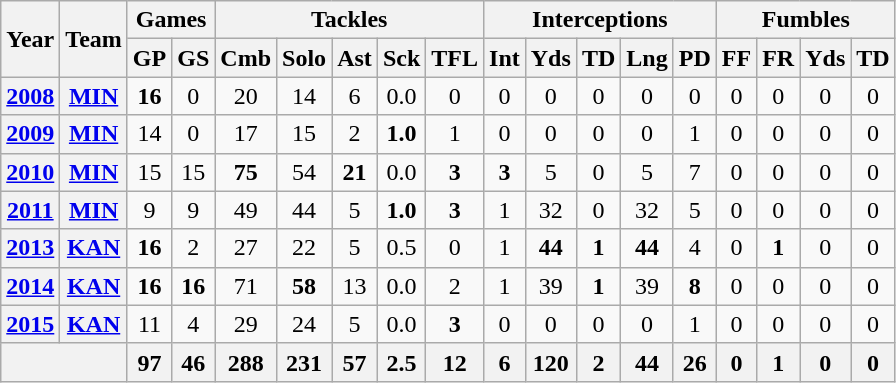<table class="wikitable" style="text-align:center">
<tr>
<th rowspan="2">Year</th>
<th rowspan="2">Team</th>
<th colspan="2">Games</th>
<th colspan="5">Tackles</th>
<th colspan="5">Interceptions</th>
<th colspan="4">Fumbles</th>
</tr>
<tr>
<th>GP</th>
<th>GS</th>
<th>Cmb</th>
<th>Solo</th>
<th>Ast</th>
<th>Sck</th>
<th>TFL</th>
<th>Int</th>
<th>Yds</th>
<th>TD</th>
<th>Lng</th>
<th>PD</th>
<th>FF</th>
<th>FR</th>
<th>Yds</th>
<th>TD</th>
</tr>
<tr>
<th><a href='#'>2008</a></th>
<th><a href='#'>MIN</a></th>
<td><strong>16</strong></td>
<td>0</td>
<td>20</td>
<td>14</td>
<td>6</td>
<td>0.0</td>
<td>0</td>
<td>0</td>
<td>0</td>
<td>0</td>
<td>0</td>
<td>0</td>
<td>0</td>
<td>0</td>
<td>0</td>
<td>0</td>
</tr>
<tr>
<th><a href='#'>2009</a></th>
<th><a href='#'>MIN</a></th>
<td>14</td>
<td>0</td>
<td>17</td>
<td>15</td>
<td>2</td>
<td><strong>1.0</strong></td>
<td>1</td>
<td>0</td>
<td>0</td>
<td>0</td>
<td>0</td>
<td>1</td>
<td>0</td>
<td>0</td>
<td>0</td>
<td>0</td>
</tr>
<tr>
<th><a href='#'>2010</a></th>
<th><a href='#'>MIN</a></th>
<td>15</td>
<td>15</td>
<td><strong>75</strong></td>
<td>54</td>
<td><strong>21</strong></td>
<td>0.0</td>
<td><strong>3</strong></td>
<td><strong>3</strong></td>
<td>5</td>
<td>0</td>
<td>5</td>
<td>7</td>
<td>0</td>
<td>0</td>
<td>0</td>
<td>0</td>
</tr>
<tr>
<th><a href='#'>2011</a></th>
<th><a href='#'>MIN</a></th>
<td>9</td>
<td>9</td>
<td>49</td>
<td>44</td>
<td>5</td>
<td><strong>1.0</strong></td>
<td><strong>3</strong></td>
<td>1</td>
<td>32</td>
<td>0</td>
<td>32</td>
<td>5</td>
<td>0</td>
<td>0</td>
<td>0</td>
<td>0</td>
</tr>
<tr>
<th><a href='#'>2013</a></th>
<th><a href='#'>KAN</a></th>
<td><strong>16</strong></td>
<td>2</td>
<td>27</td>
<td>22</td>
<td>5</td>
<td>0.5</td>
<td>0</td>
<td>1</td>
<td><strong>44</strong></td>
<td><strong>1</strong></td>
<td><strong>44</strong></td>
<td>4</td>
<td>0</td>
<td><strong>1</strong></td>
<td>0</td>
<td>0</td>
</tr>
<tr>
<th><a href='#'>2014</a></th>
<th><a href='#'>KAN</a></th>
<td><strong>16</strong></td>
<td><strong>16</strong></td>
<td>71</td>
<td><strong>58</strong></td>
<td>13</td>
<td>0.0</td>
<td>2</td>
<td>1</td>
<td>39</td>
<td><strong>1</strong></td>
<td>39</td>
<td><strong>8</strong></td>
<td>0</td>
<td>0</td>
<td>0</td>
<td>0</td>
</tr>
<tr>
<th><a href='#'>2015</a></th>
<th><a href='#'>KAN</a></th>
<td>11</td>
<td>4</td>
<td>29</td>
<td>24</td>
<td>5</td>
<td>0.0</td>
<td><strong>3</strong></td>
<td>0</td>
<td>0</td>
<td>0</td>
<td>0</td>
<td>1</td>
<td>0</td>
<td>0</td>
<td>0</td>
<td>0</td>
</tr>
<tr>
<th colspan="2"></th>
<th>97</th>
<th>46</th>
<th>288</th>
<th>231</th>
<th>57</th>
<th>2.5</th>
<th>12</th>
<th>6</th>
<th>120</th>
<th>2</th>
<th>44</th>
<th>26</th>
<th>0</th>
<th>1</th>
<th>0</th>
<th>0</th>
</tr>
</table>
